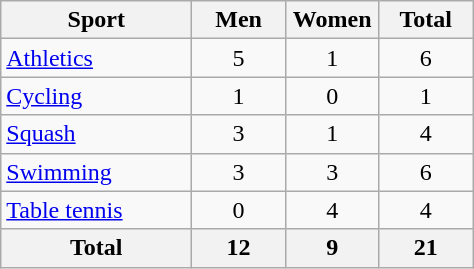<table class="wikitable sortable" style="text-align:center;">
<tr>
<th width=120>Sport</th>
<th width=55>Men</th>
<th width=55>Women</th>
<th width=55>Total</th>
</tr>
<tr>
<td align=left><a href='#'>Athletics</a></td>
<td>5</td>
<td>1</td>
<td>6</td>
</tr>
<tr>
<td align=left><a href='#'>Cycling</a></td>
<td>1</td>
<td>0</td>
<td>1</td>
</tr>
<tr>
<td align=left><a href='#'>Squash</a></td>
<td>3</td>
<td>1</td>
<td>4</td>
</tr>
<tr>
<td align=left><a href='#'>Swimming</a></td>
<td>3</td>
<td>3</td>
<td>6</td>
</tr>
<tr>
<td align=left><a href='#'>Table tennis</a></td>
<td>0</td>
<td>4</td>
<td>4</td>
</tr>
<tr>
<th>Total</th>
<th>12</th>
<th>9</th>
<th>21</th>
</tr>
</table>
